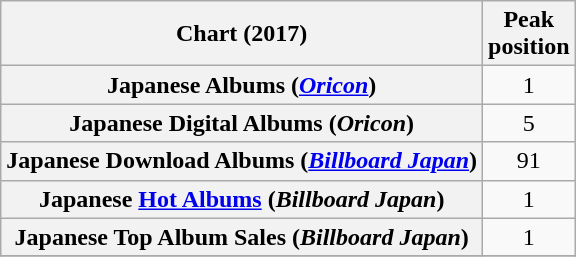<table class="wikitable sortable plainrowheaders" style="text-align:center">
<tr>
<th scope="col">Chart (2017)</th>
<th scope="col">Peak<br>position</th>
</tr>
<tr>
<th scope="row">Japanese Albums (<em><a href='#'>Oricon</a></em>)</th>
<td>1</td>
</tr>
<tr>
<th scope="row">Japanese Digital Albums (<em>Oricon</em>)</th>
<td>5</td>
</tr>
<tr>
<th scope="row">Japanese Download Albums (<em><a href='#'>Billboard Japan</a></em>)</th>
<td>91</td>
</tr>
<tr>
<th scope="row">Japanese <a href='#'>Hot Albums</a> (<em>Billboard Japan</em>)</th>
<td>1</td>
</tr>
<tr>
<th scope="row">Japanese Top Album Sales (<em>Billboard Japan</em>)</th>
<td>1</td>
</tr>
<tr>
</tr>
</table>
